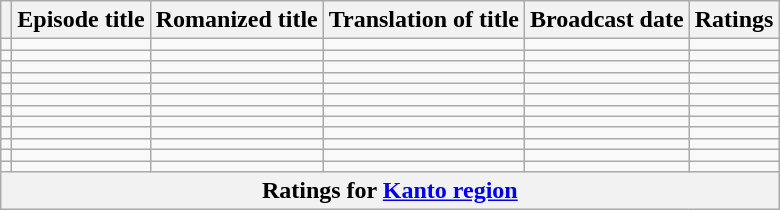<table class="wikitable" style="text-align:center">
<tr style="text-align:center">
<th></th>
<th>Episode title</th>
<th>Romanized title</th>
<th>Translation of title</th>
<th>Broadcast date</th>
<th>Ratings</th>
</tr>
<tr>
<td></td>
<td align=left></td>
<td align=left></td>
<td align=left></td>
<td align=left></td>
<td align=left></td>
</tr>
<tr>
<td></td>
<td align=left></td>
<td align=left></td>
<td align=left></td>
<td align=left></td>
<td align=left></td>
</tr>
<tr>
<td></td>
<td align=left></td>
<td align=left></td>
<td align=left></td>
<td align=left></td>
<td align=left></td>
</tr>
<tr>
<td></td>
<td align=left></td>
<td align=left></td>
<td align=left></td>
<td align=left></td>
<td align=left></td>
</tr>
<tr>
<td></td>
<td align=left></td>
<td align=left></td>
<td align=left></td>
<td align=left></td>
<td align=left></td>
</tr>
<tr>
<td></td>
<td align=left></td>
<td align=left></td>
<td align=left></td>
<td align=left></td>
<td align=left></td>
</tr>
<tr>
<td></td>
<td align=left></td>
<td align=left></td>
<td align=left></td>
<td align=left></td>
<td align=left></td>
</tr>
<tr>
<td></td>
<td align=left></td>
<td align=left></td>
<td align=left></td>
<td align=left></td>
<td align=left></td>
</tr>
<tr>
<td></td>
<td align=left></td>
<td align=left></td>
<td align=left></td>
<td align=left></td>
<td align=left></td>
</tr>
<tr>
<td></td>
<td align=left></td>
<td align=left></td>
<td align=left></td>
<td align=left></td>
<td align=left></td>
</tr>
<tr>
<td></td>
<td align=left></td>
<td align=left></td>
<td align=left></td>
<td align=left></td>
<td align=left></td>
</tr>
<tr>
<td></td>
<td align=left></td>
<td align=left></td>
<td align=left></td>
<td align=left></td>
<td align=left></td>
</tr>
<tr>
<th colspan="6">Ratings for <a href='#'>Kanto region</a></th>
</tr>
</table>
